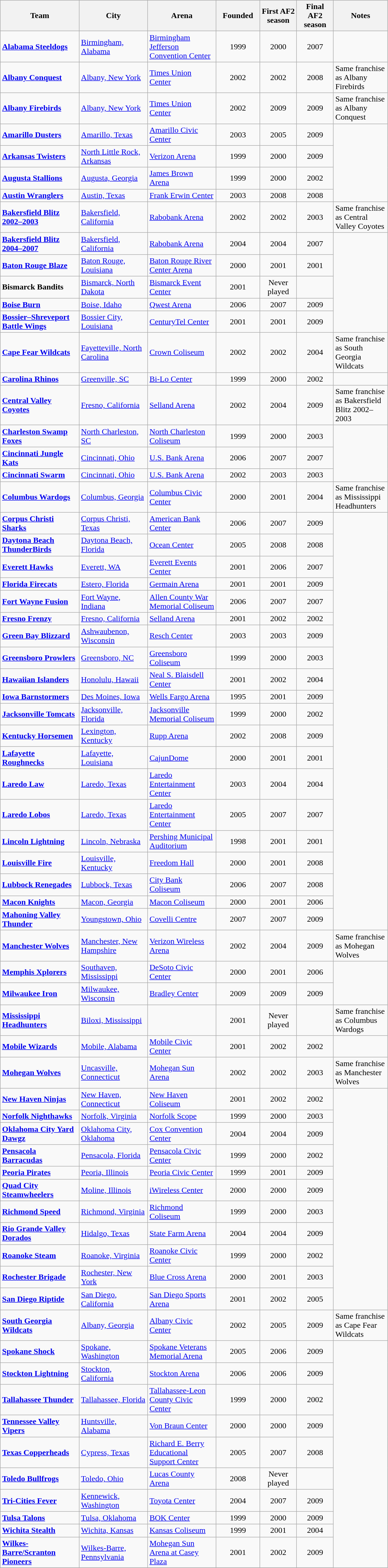<table class="wikitable sortable" style="width:61%; text-align:left">
<tr>
<th style="width:15%">Team</th>
<th style="width:12%">City</th>
<th style="width:13%">Arena</th>
<th style="width:7%">Founded</th>
<th style="width:7%">First AF2 season</th>
<th style="width:7%">Final AF2 season</th>
<th style="width:7%">Notes</th>
</tr>
<tr>
<td><strong><a href='#'>Alabama Steeldogs</a></strong></td>
<td><a href='#'>Birmingham, Alabama</a></td>
<td><a href='#'>Birmingham Jefferson Convention Center</a></td>
<td align=center>1999</td>
<td align=center>2000</td>
<td align=center>2007</td>
</tr>
<tr>
<td><strong><a href='#'>Albany Conquest</a></strong></td>
<td><a href='#'>Albany, New York</a></td>
<td><a href='#'>Times Union Center</a></td>
<td align=center>2002</td>
<td align=center>2002</td>
<td align=center>2008</td>
<td>Same franchise as Albany Firebirds</td>
</tr>
<tr>
<td><strong><a href='#'>Albany Firebirds</a></strong></td>
<td><a href='#'>Albany, New York</a></td>
<td><a href='#'>Times Union Center</a></td>
<td align=center>2002</td>
<td align=center>2009</td>
<td align=center>2009</td>
<td>Same franchise as Albany Conquest</td>
</tr>
<tr>
<td><strong><a href='#'>Amarillo Dusters</a></strong></td>
<td><a href='#'>Amarillo, Texas</a></td>
<td><a href='#'>Amarillo Civic Center</a></td>
<td align=center>2003</td>
<td align=center>2005</td>
<td align=center>2009</td>
</tr>
<tr>
<td><strong><a href='#'>Arkansas Twisters</a></strong></td>
<td><a href='#'>North Little Rock, Arkansas</a></td>
<td><a href='#'>Verizon Arena</a></td>
<td align=center>1999</td>
<td align=center>2000</td>
<td align=center>2009</td>
</tr>
<tr>
<td><strong><a href='#'>Augusta Stallions</a></strong></td>
<td><a href='#'>Augusta, Georgia</a></td>
<td><a href='#'>James Brown Arena</a></td>
<td align=center>1999</td>
<td align=center>2000</td>
<td align=center>2002</td>
</tr>
<tr>
<td><strong><a href='#'>Austin Wranglers</a></strong></td>
<td><a href='#'>Austin, Texas</a></td>
<td><a href='#'>Frank Erwin Center</a></td>
<td align=center>2003</td>
<td align=center>2008</td>
<td align=center>2008</td>
</tr>
<tr>
<td><strong><a href='#'>Bakersfield Blitz 2002–2003</a></strong></td>
<td><a href='#'>Bakersfield, California</a></td>
<td><a href='#'>Rabobank Arena</a></td>
<td align=center>2002</td>
<td align=center>2002</td>
<td align=center>2003</td>
<td>Same franchise as Central Valley Coyotes</td>
</tr>
<tr>
<td><strong><a href='#'>Bakersfield Blitz 2004–2007</a></strong></td>
<td><a href='#'>Bakersfield, California</a></td>
<td><a href='#'>Rabobank Arena</a></td>
<td align=center>2004</td>
<td align=center>2004</td>
<td align=center>2007</td>
</tr>
<tr>
<td><strong><a href='#'>Baton Rouge Blaze</a></strong></td>
<td><a href='#'>Baton Rouge, Louisiana</a></td>
<td><a href='#'>Baton Rouge River Center Arena</a></td>
<td align=center>2000</td>
<td align=center>2001</td>
<td align=center>2001</td>
</tr>
<tr>
<td><strong>Bismarck Bandits</strong></td>
<td><a href='#'>Bismarck, North Dakota</a></td>
<td><a href='#'>Bismarck Event Center</a></td>
<td align=center>2001</td>
<td align=center>Never played</td>
<td align=Center></td>
</tr>
<tr>
<td><strong><a href='#'>Boise Burn</a></strong></td>
<td><a href='#'>Boise, Idaho</a></td>
<td><a href='#'>Qwest Arena</a></td>
<td align=center>2006</td>
<td align=center>2007</td>
<td align=center>2009</td>
</tr>
<tr>
<td><strong><a href='#'>Bossier–Shreveport Battle Wings</a></strong></td>
<td><a href='#'>Bossier City, Louisiana</a></td>
<td><a href='#'>CenturyTel Center</a></td>
<td align=center>2001</td>
<td align=center>2001</td>
<td align=center>2009</td>
</tr>
<tr>
<td><strong><a href='#'>Cape Fear Wildcats</a></strong></td>
<td><a href='#'>Fayetteville, North Carolina</a></td>
<td><a href='#'>Crown Coliseum</a></td>
<td align=center>2002</td>
<td align=center>2002</td>
<td align=center>2004</td>
<td>Same franchise as South Georgia Wildcats</td>
</tr>
<tr>
<td><strong><a href='#'>Carolina Rhinos</a></strong></td>
<td><a href='#'>Greenville, SC</a></td>
<td><a href='#'>Bi-Lo Center</a></td>
<td align=center>1999</td>
<td align=center>2000</td>
<td align=center>2002</td>
</tr>
<tr>
<td><strong><a href='#'>Central Valley Coyotes</a></strong></td>
<td><a href='#'>Fresno, California</a></td>
<td><a href='#'>Selland Arena</a></td>
<td align=center>2002</td>
<td align=center>2004</td>
<td align=center>2009</td>
<td>Same franchise as Bakersfield Blitz 2002–2003</td>
</tr>
<tr>
<td><strong><a href='#'>Charleston Swamp Foxes</a></strong></td>
<td><a href='#'>North Charleston, SC</a></td>
<td><a href='#'>North Charleston Coliseum</a></td>
<td align=center>1999</td>
<td align=center>2000</td>
<td align=center>2003</td>
</tr>
<tr>
<td><strong><a href='#'>Cincinnati Jungle Kats</a></strong></td>
<td><a href='#'>Cincinnati, Ohio</a></td>
<td><a href='#'>U.S. Bank Arena</a></td>
<td align=center>2006</td>
<td align=center>2007</td>
<td align=center>2007</td>
</tr>
<tr>
<td><strong><a href='#'>Cincinnati Swarm</a></strong></td>
<td><a href='#'>Cincinnati, Ohio</a></td>
<td><a href='#'>U.S. Bank Arena</a></td>
<td align=center>2002</td>
<td align=center>2003</td>
<td align=center>2003</td>
</tr>
<tr>
<td><strong><a href='#'>Columbus Wardogs</a></strong></td>
<td><a href='#'>Columbus, Georgia</a></td>
<td><a href='#'>Columbus Civic Center</a></td>
<td align=center>2000</td>
<td align=center>2001</td>
<td align=center>2004</td>
<td>Same franchise as Mississippi Headhunters</td>
</tr>
<tr>
<td><strong><a href='#'>Corpus Christi Sharks</a></strong></td>
<td><a href='#'>Corpus Christi, Texas</a></td>
<td><a href='#'>American Bank Center</a></td>
<td align=center>2006</td>
<td align=center>2007</td>
<td align=center>2009</td>
</tr>
<tr>
<td><strong><a href='#'>Daytona Beach ThunderBirds</a></strong></td>
<td><a href='#'>Daytona Beach, Florida</a></td>
<td><a href='#'>Ocean Center</a></td>
<td align=center>2005</td>
<td align=center>2008</td>
<td align=center>2008</td>
</tr>
<tr>
<td><strong><a href='#'>Everett Hawks</a></strong></td>
<td><a href='#'>Everett, WA</a></td>
<td><a href='#'>Everett Events Center</a></td>
<td align=center>2001</td>
<td align=center>2006</td>
<td align=center>2007</td>
</tr>
<tr>
<td><strong><a href='#'>Florida Firecats</a></strong></td>
<td><a href='#'>Estero, Florida</a></td>
<td><a href='#'>Germain Arena</a></td>
<td align=center>2001</td>
<td align=center>2001</td>
<td align=center>2009</td>
</tr>
<tr>
<td><strong><a href='#'>Fort Wayne Fusion</a></strong></td>
<td><a href='#'>Fort Wayne, Indiana</a></td>
<td><a href='#'>Allen County War Memorial Coliseum</a></td>
<td align=center>2006</td>
<td align=center>2007</td>
<td align=center>2007</td>
</tr>
<tr>
<td><strong><a href='#'>Fresno Frenzy</a></strong></td>
<td><a href='#'>Fresno, California</a></td>
<td><a href='#'>Selland Arena</a></td>
<td align=center>2001</td>
<td align=center>2002</td>
<td align=center>2002</td>
</tr>
<tr>
<td><strong><a href='#'>Green Bay Blizzard</a></strong></td>
<td><a href='#'>Ashwaubenon, Wisconsin</a></td>
<td><a href='#'>Resch Center</a></td>
<td align=center>2003</td>
<td align=center>2003</td>
<td align=center>2009</td>
</tr>
<tr>
<td><strong><a href='#'>Greensboro Prowlers</a></strong></td>
<td><a href='#'>Greensboro, NC</a></td>
<td><a href='#'>Greensboro Coliseum</a></td>
<td align=center>1999</td>
<td align=center>2000</td>
<td align=center>2003</td>
</tr>
<tr>
<td><strong><a href='#'>Hawaiian Islanders</a></strong></td>
<td><a href='#'>Honolulu, Hawaii</a></td>
<td><a href='#'>Neal S. Blaisdell Center</a></td>
<td align=center>2001</td>
<td align=center>2002</td>
<td align=center>2004</td>
</tr>
<tr>
<td><strong><a href='#'>Iowa Barnstormers</a></strong></td>
<td><a href='#'>Des Moines, Iowa</a></td>
<td><a href='#'>Wells Fargo Arena</a></td>
<td align=center>1995</td>
<td align=center>2001</td>
<td align=center>2009</td>
</tr>
<tr>
<td><strong><a href='#'>Jacksonville Tomcats</a></strong></td>
<td><a href='#'>Jacksonville, Florida</a></td>
<td><a href='#'>Jacksonville Memorial Coliseum</a></td>
<td align=center>1999</td>
<td align=center>2000</td>
<td align=center>2002</td>
</tr>
<tr>
<td><strong><a href='#'>Kentucky Horsemen</a></strong></td>
<td><a href='#'>Lexington, Kentucky</a></td>
<td><a href='#'>Rupp Arena</a></td>
<td align=center>2002</td>
<td align=center>2008</td>
<td align=center>2009</td>
</tr>
<tr>
<td><strong><a href='#'>Lafayette Roughnecks</a></strong></td>
<td><a href='#'>Lafayette, Louisiana</a></td>
<td><a href='#'>CajunDome</a></td>
<td align=center>2000</td>
<td align=center>2001</td>
<td align=center>2001</td>
</tr>
<tr>
<td><strong><a href='#'>Laredo Law</a></strong></td>
<td><a href='#'>Laredo, Texas</a></td>
<td><a href='#'>Laredo Entertainment Center</a></td>
<td align=center>2003</td>
<td align=center>2004</td>
<td align=center>2004</td>
</tr>
<tr>
<td><strong><a href='#'>Laredo Lobos</a></strong></td>
<td><a href='#'>Laredo, Texas</a></td>
<td><a href='#'>Laredo Entertainment Center</a></td>
<td align=center>2005</td>
<td align=center>2007</td>
<td align=center>2007</td>
</tr>
<tr>
<td><strong><a href='#'>Lincoln Lightning</a></strong></td>
<td><a href='#'>Lincoln, Nebraska</a></td>
<td><a href='#'>Pershing Municipal Auditorium</a></td>
<td align=center>1998</td>
<td align=center>2001</td>
<td align=center>2001</td>
</tr>
<tr>
<td><strong><a href='#'>Louisville Fire</a></strong></td>
<td><a href='#'>Louisville, Kentucky</a></td>
<td><a href='#'>Freedom Hall</a></td>
<td align=center>2000</td>
<td align=center>2001</td>
<td align=center>2008</td>
</tr>
<tr>
<td><strong><a href='#'>Lubbock Renegades</a></strong></td>
<td><a href='#'>Lubbock, Texas</a></td>
<td><a href='#'>City Bank Coliseum</a></td>
<td align=center>2006</td>
<td align=center>2007</td>
<td align=center>2008</td>
</tr>
<tr>
<td><strong><a href='#'>Macon Knights</a></strong></td>
<td><a href='#'>Macon, Georgia</a></td>
<td><a href='#'>Macon Coliseum</a></td>
<td align=center>2000</td>
<td align=center>2001</td>
<td align=center>2006</td>
</tr>
<tr>
<td><strong><a href='#'>Mahoning Valley Thunder</a></strong></td>
<td><a href='#'>Youngstown, Ohio</a></td>
<td><a href='#'>Covelli Centre</a></td>
<td align=center>2007</td>
<td align=center>2007</td>
<td align=center>2009</td>
</tr>
<tr>
<td><strong><a href='#'>Manchester Wolves</a></strong></td>
<td><a href='#'>Manchester, New Hampshire</a></td>
<td><a href='#'>Verizon Wireless Arena</a></td>
<td align=center>2002</td>
<td align=center>2004</td>
<td align=center>2009</td>
<td>Same franchise as Mohegan Wolves</td>
</tr>
<tr>
<td><strong><a href='#'>Memphis Xplorers</a></strong></td>
<td><a href='#'>Southaven, Mississippi</a></td>
<td><a href='#'>DeSoto Civic Center</a></td>
<td align=center>2000</td>
<td align=center>2001</td>
<td align=center>2006</td>
</tr>
<tr>
<td><strong><a href='#'>Milwaukee Iron</a></strong></td>
<td><a href='#'>Milwaukee, Wisconsin</a></td>
<td><a href='#'>Bradley Center</a></td>
<td align=center>2009</td>
<td align=center>2009</td>
<td align=center>2009</td>
</tr>
<tr>
<td><strong><a href='#'>Mississippi Headhunters</a></strong></td>
<td><a href='#'>Biloxi, Mississippi</a></td>
<td></td>
<td align=center>2001</td>
<td align=center>Never played</td>
<td align=center></td>
<td>Same franchise as Columbus Wardogs</td>
</tr>
<tr>
<td><strong><a href='#'>Mobile Wizards</a></strong></td>
<td><a href='#'>Mobile, Alabama</a></td>
<td><a href='#'>Mobile Civic Center</a></td>
<td align=center>2001</td>
<td align=center>2002</td>
<td align=center>2002</td>
</tr>
<tr>
<td><strong><a href='#'>Mohegan Wolves</a></strong></td>
<td><a href='#'>Uncasville, Connecticut</a></td>
<td><a href='#'>Mohegan Sun Arena</a></td>
<td align=center>2002</td>
<td align=center>2002</td>
<td align=center>2003</td>
<td>Same franchise as Manchester Wolves</td>
</tr>
<tr>
<td><strong><a href='#'>New Haven Ninjas</a></strong></td>
<td><a href='#'>New Haven, Connecticut</a></td>
<td><a href='#'>New Haven Coliseum</a></td>
<td align=center>2001</td>
<td align=center>2002</td>
<td align=center>2002</td>
</tr>
<tr>
<td><strong><a href='#'>Norfolk Nighthawks</a></strong></td>
<td><a href='#'>Norfolk, Virginia</a></td>
<td><a href='#'>Norfolk Scope</a></td>
<td align=center>1999</td>
<td align=center>2000</td>
<td align=center>2003</td>
</tr>
<tr>
<td><strong><a href='#'>Oklahoma City Yard Dawgz</a></strong></td>
<td><a href='#'>Oklahoma City, Oklahoma</a></td>
<td><a href='#'>Cox Convention Center</a></td>
<td align=center>2004</td>
<td align=center>2004</td>
<td align=center>2009</td>
</tr>
<tr>
<td><strong><a href='#'>Pensacola Barracudas</a></strong></td>
<td><a href='#'>Pensacola, Florida</a></td>
<td><a href='#'>Pensacola Civic Center</a></td>
<td align=center>1999</td>
<td align=center>2000</td>
<td align=center>2002</td>
</tr>
<tr>
<td><strong><a href='#'>Peoria Pirates</a></strong></td>
<td><a href='#'>Peoria, Illinois</a></td>
<td><a href='#'>Peoria Civic Center</a></td>
<td align=center>1999</td>
<td align=center>2001</td>
<td align=center>2009</td>
</tr>
<tr>
<td><strong><a href='#'>Quad City Steamwheelers</a></strong></td>
<td><a href='#'>Moline, Illinois</a></td>
<td><a href='#'>iWireless Center</a></td>
<td align=center>2000</td>
<td align=center>2000</td>
<td align=center>2009</td>
</tr>
<tr>
<td><strong><a href='#'>Richmond Speed</a></strong></td>
<td><a href='#'>Richmond, Virginia</a></td>
<td><a href='#'>Richmond Coliseum</a></td>
<td align=center>1999</td>
<td align=center>2000</td>
<td align=center>2003</td>
</tr>
<tr>
<td><strong><a href='#'>Rio Grande Valley Dorados</a></strong></td>
<td><a href='#'>Hidalgo, Texas</a></td>
<td><a href='#'>State Farm Arena</a></td>
<td align=center>2004</td>
<td align=center>2004</td>
<td align=center>2009</td>
</tr>
<tr>
<td><strong><a href='#'>Roanoke Steam</a></strong></td>
<td><a href='#'>Roanoke, Virginia</a></td>
<td><a href='#'>Roanoke Civic Center</a></td>
<td align=center>1999</td>
<td align=center>2000</td>
<td align=center>2002</td>
</tr>
<tr>
<td><strong><a href='#'>Rochester Brigade</a></strong></td>
<td><a href='#'>Rochester, New York</a></td>
<td><a href='#'>Blue Cross Arena</a></td>
<td align=center>2000</td>
<td align=center>2001</td>
<td align=center>2003</td>
</tr>
<tr>
<td><strong><a href='#'>San Diego Riptide</a></strong></td>
<td><a href='#'>San Diego, California</a></td>
<td><a href='#'>San Diego Sports Arena</a></td>
<td align=center>2001</td>
<td align=center>2002</td>
<td align=center>2005</td>
</tr>
<tr>
<td><strong><a href='#'>South Georgia Wildcats</a></strong></td>
<td><a href='#'>Albany, Georgia</a></td>
<td><a href='#'>Albany Civic Center</a></td>
<td align=center>2002</td>
<td align=center>2005</td>
<td align=center>2009</td>
<td>Same franchise as Cape Fear Wildcats</td>
</tr>
<tr>
<td><strong><a href='#'>Spokane Shock</a></strong></td>
<td><a href='#'>Spokane, Washington</a></td>
<td><a href='#'>Spokane Veterans Memorial Arena</a></td>
<td align=center>2005</td>
<td align=center>2006</td>
<td align=center>2009</td>
</tr>
<tr>
<td><strong><a href='#'>Stockton Lightning</a></strong></td>
<td><a href='#'>Stockton, California</a></td>
<td><a href='#'>Stockton Arena</a></td>
<td align=center>2006</td>
<td align=center>2006</td>
<td align=center>2009</td>
</tr>
<tr>
<td><strong><a href='#'>Tallahassee Thunder</a></strong></td>
<td><a href='#'>Tallahassee, Florida</a></td>
<td><a href='#'>Tallahassee-Leon County Civic Center</a></td>
<td align=center>1999</td>
<td align=center>2000</td>
<td align=center>2002</td>
</tr>
<tr>
<td><strong><a href='#'>Tennessee Valley Vipers</a></strong></td>
<td><a href='#'>Huntsville, Alabama</a></td>
<td><a href='#'>Von Braun Center</a></td>
<td align=center>2000</td>
<td align=center>2000</td>
<td align=center>2009</td>
</tr>
<tr>
<td><strong><a href='#'>Texas Copperheads</a></strong></td>
<td><a href='#'>Cypress, Texas</a></td>
<td><a href='#'>Richard E. Berry Educational Support Center</a></td>
<td align=center>2005</td>
<td align=center>2007</td>
<td align=center>2008</td>
</tr>
<tr>
<td><strong><a href='#'>Toledo Bullfrogs</a></strong></td>
<td><a href='#'>Toledo, Ohio</a></td>
<td><a href='#'>Lucas County Arena</a></td>
<td align=center>2008</td>
<td align=center>Never played</td>
<td align=center></td>
</tr>
<tr>
<td><strong><a href='#'>Tri-Cities Fever</a></strong></td>
<td><a href='#'>Kennewick, Washington</a></td>
<td><a href='#'>Toyota Center</a></td>
<td align=center>2004</td>
<td align=center>2007</td>
<td align=center>2009</td>
</tr>
<tr>
<td><strong><a href='#'>Tulsa Talons</a></strong></td>
<td><a href='#'>Tulsa, Oklahoma</a></td>
<td><a href='#'>BOK Center</a></td>
<td align=center>1999</td>
<td align=center>2000</td>
<td align=center>2009</td>
</tr>
<tr>
<td><strong><a href='#'>Wichita Stealth</a></strong></td>
<td><a href='#'>Wichita, Kansas</a></td>
<td><a href='#'>Kansas Coliseum</a></td>
<td align=center>1999</td>
<td align=center>2001</td>
<td align=center>2004</td>
</tr>
<tr>
<td><strong><a href='#'>Wilkes-Barre/Scranton Pioneers</a></strong></td>
<td><a href='#'>Wilkes-Barre, Pennsylvania</a></td>
<td><a href='#'>Mohegan Sun Arena at Casey Plaza</a></td>
<td align=center>2001</td>
<td align=center>2002</td>
<td align=center>2009</td>
</tr>
<tr>
</tr>
</table>
